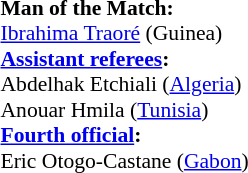<table width=50% style="font-size: 90%">
<tr>
<td><br><strong>Man of the Match:</strong>
<br><a href='#'>Ibrahima Traoré</a> (Guinea)<br><strong><a href='#'>Assistant referees</a>:</strong>
<br>Abdelhak Etchiali (<a href='#'>Algeria</a>)
<br>Anouar Hmila (<a href='#'>Tunisia</a>)
<br><strong><a href='#'>Fourth official</a>:</strong>
<br>Eric Otogo-Castane (<a href='#'>Gabon</a>)</td>
</tr>
</table>
